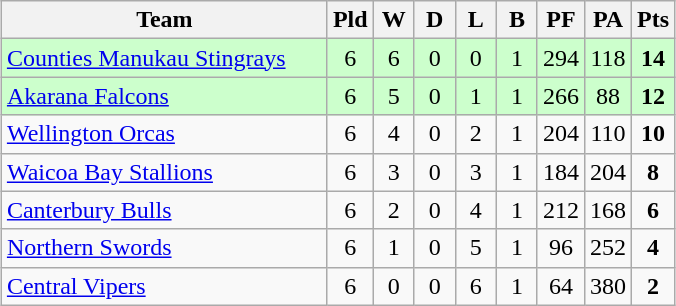<table class="wikitable" style="text-align:center;margin:1em auto;">
<tr>
<th width=210>Team</th>
<th width=20 abbr="Played">Pld</th>
<th width=20 abbr="Won">W</th>
<th width=20 abbr="Drawn">D</th>
<th width=20 abbr="Lost">L</th>
<th width=20 abbr="Bye">B</th>
<th width=20 abbr="Points for">PF</th>
<th width=20 abbr="Points against">PA</th>
<th width=20 abbr="Points">Pts</th>
</tr>
<tr style="background: #ccffcc;">
<td style="text-align:left;"><a href='#'>Counties Manukau Stingrays</a></td>
<td>6</td>
<td>6</td>
<td>0</td>
<td>0</td>
<td>1</td>
<td>294</td>
<td>118</td>
<td><strong>14</strong></td>
</tr>
<tr style="background: #ccffcc;">
<td style="text-align:left;"><a href='#'>Akarana Falcons</a></td>
<td>6</td>
<td>5</td>
<td>0</td>
<td>1</td>
<td>1</td>
<td>266</td>
<td>88</td>
<td><strong>12</strong></td>
</tr>
<tr>
<td style="text-align:left;"><a href='#'>Wellington Orcas</a></td>
<td>6</td>
<td>4</td>
<td>0</td>
<td>2</td>
<td>1</td>
<td>204</td>
<td>110</td>
<td><strong>10</strong></td>
</tr>
<tr>
<td style="text-align:left;"><a href='#'>Waicoa Bay Stallions</a></td>
<td>6</td>
<td>3</td>
<td>0</td>
<td>3</td>
<td>1</td>
<td>184</td>
<td>204</td>
<td><strong>8</strong></td>
</tr>
<tr>
<td style="text-align:left;"><a href='#'>Canterbury Bulls</a></td>
<td>6</td>
<td>2</td>
<td>0</td>
<td>4</td>
<td>1</td>
<td>212</td>
<td>168</td>
<td><strong>6</strong></td>
</tr>
<tr>
<td style="text-align:left;"><a href='#'>Northern Swords</a></td>
<td>6</td>
<td>1</td>
<td>0</td>
<td>5</td>
<td>1</td>
<td>96</td>
<td>252</td>
<td><strong>4</strong></td>
</tr>
<tr>
<td style="text-align:left;"><a href='#'>Central Vipers</a></td>
<td>6</td>
<td>0</td>
<td>0</td>
<td>6</td>
<td>1</td>
<td>64</td>
<td>380</td>
<td><strong>2</strong></td>
</tr>
</table>
